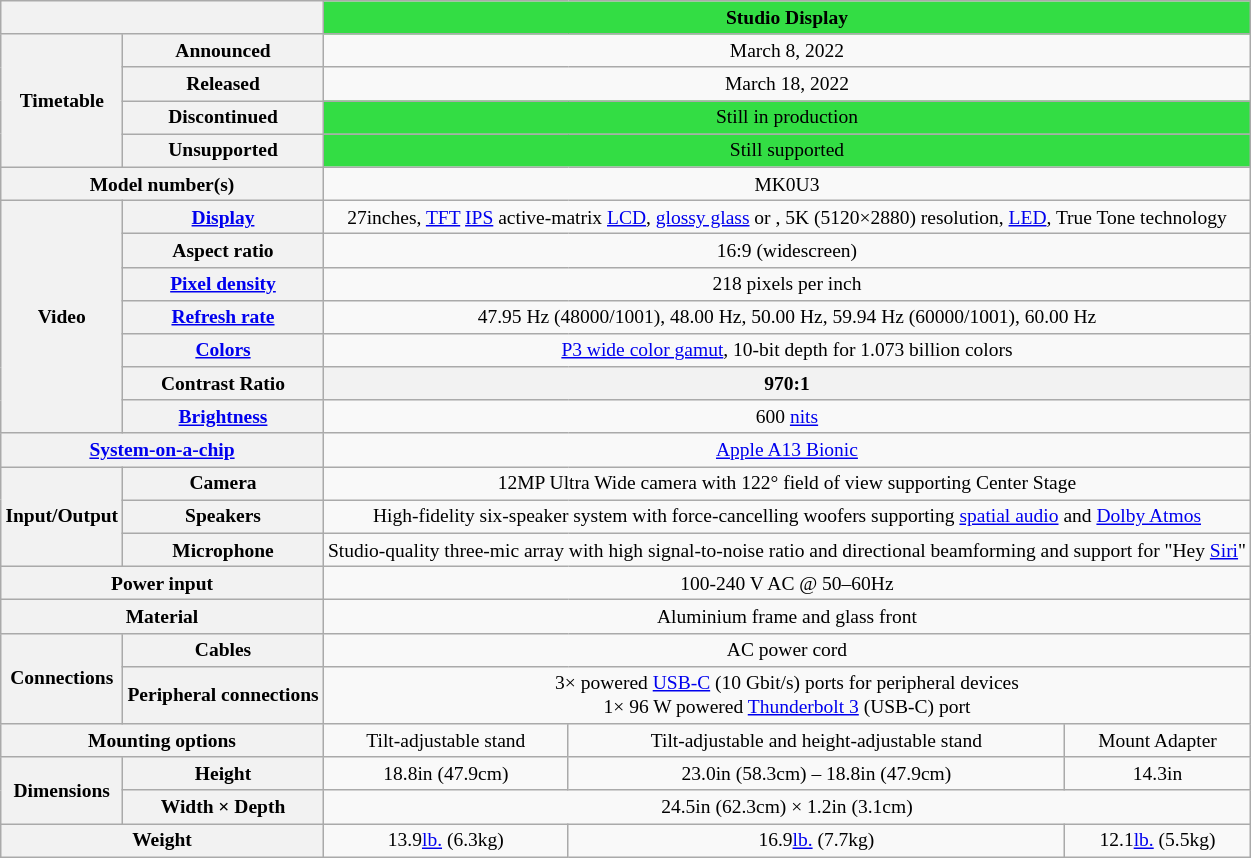<table class="wikitable mw-collapsible" style="font-size:small; text-align:center">
<tr>
<th colspan=2></th>
<th colspan=3 style="background:#3d4">Studio Display</th>
</tr>
<tr>
<th rowspan=4>Timetable</th>
<th>Announced</th>
<td colspan=3>March 8, 2022</td>
</tr>
<tr>
<th>Released</th>
<td colspan=3>March 18, 2022</td>
</tr>
<tr>
<th>Discontinued</th>
<td colspan=3 style="background:#3d4">Still in production</td>
</tr>
<tr>
<th>Unsupported</th>
<td colspan=3 style="background:#3d4">Still supported</td>
</tr>
<tr>
<th colspan=2>Model number(s)</th>
<td colspan=3>MK0U3</td>
</tr>
<tr>
<th rowspan="7">Video</th>
<th><a href='#'>Display</a></th>
<td colspan=3>27inches, <a href='#'>TFT</a> <a href='#'>IPS</a> active-matrix <a href='#'>LCD</a>, <a href='#'>glossy glass</a> or <a href='#'></a>, 5K (5120×2880) resolution, <a href='#'>LED</a>, True Tone technology</td>
</tr>
<tr>
<th>Aspect ratio</th>
<td colspan=3>16:9 (widescreen)</td>
</tr>
<tr>
<th><a href='#'>Pixel density</a></th>
<td colspan=3>218 pixels per inch</td>
</tr>
<tr>
<th><a href='#'>Refresh rate</a></th>
<td colspan=3>47.95 Hz (48000/1001), 48.00 Hz, 50.00 Hz, 59.94 Hz (60000/1001), 60.00 Hz</td>
</tr>
<tr>
<th><a href='#'>Colors</a></th>
<td colspan=3><a href='#'>P3 wide color gamut</a>, 10-bit depth for 1.073 billion colors</td>
</tr>
<tr>
<th>Contrast Ratio</th>
<th colspan="3">970:1</th>
</tr>
<tr>
<th><a href='#'>Brightness</a></th>
<td colspan=3>600 <a href='#'>nits</a></td>
</tr>
<tr>
<th colspan=2><a href='#'>System-on-a-chip</a></th>
<td colspan=3><a href='#'>Apple A13 Bionic</a></td>
</tr>
<tr>
<th rowspan=3>Input/Output</th>
<th>Camera</th>
<td colspan=3>12MP Ultra Wide camera with 122° field of view supporting Center Stage</td>
</tr>
<tr>
<th>Speakers</th>
<td colspan=3>High-fidelity six-speaker system with force-cancelling woofers supporting <a href='#'>spatial audio</a> and <a href='#'>Dolby Atmos</a></td>
</tr>
<tr>
<th>Microphone</th>
<td colspan=3>Studio-quality three-mic array with high signal-to-noise ratio and directional beamforming and support for "Hey <a href='#'>Siri</a>"</td>
</tr>
<tr>
<th colspan=2>Power input</th>
<td colspan=3>100-240 V AC @ 50–60Hz</td>
</tr>
<tr>
<th colspan=2>Material</th>
<td colspan=3>Aluminium frame and glass front</td>
</tr>
<tr>
<th rowspan=2>Connections</th>
<th>Cables</th>
<td colspan=3>AC power cord</td>
</tr>
<tr>
<th>Peripheral connections</th>
<td colspan=3>3× powered <a href='#'>USB-C</a> (10 Gbit/s) ports for peripheral devices<br>1× 96 W powered <a href='#'>Thunderbolt 3</a> (USB-C) port</td>
</tr>
<tr>
<th colspan=2>Mounting options</th>
<td>Tilt-adjustable stand</td>
<td>Tilt-adjustable and height-adjustable stand</td>
<td> Mount Adapter</td>
</tr>
<tr>
<th rowspan=2>Dimensions</th>
<th>Height</th>
<td>18.8in (47.9cm)</td>
<td>23.0in (58.3cm) – 18.8in (47.9cm)</td>
<td>14.3in</td>
</tr>
<tr>
<th>Width × Depth</th>
<td colspan=3>24.5in (62.3cm) × 1.2in (3.1cm)</td>
</tr>
<tr>
<th colspan=2>Weight</th>
<td>13.9<a href='#'>lb.</a> (6.3kg)</td>
<td>16.9<a href='#'>lb.</a> (7.7kg)</td>
<td>12.1<a href='#'>lb.</a> (5.5kg)</td>
</tr>
</table>
